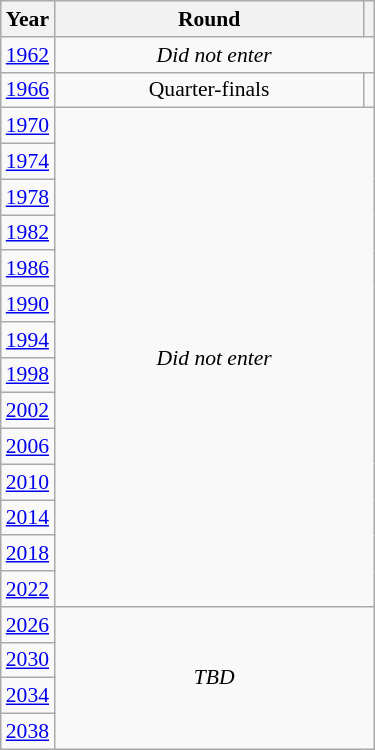<table class="wikitable" style="text-align: center; font-size:90%">
<tr>
<th>Year</th>
<th style="width:200px">Round</th>
<th></th>
</tr>
<tr>
<td><a href='#'>1962</a></td>
<td colspan="2"><em>Did not enter</em></td>
</tr>
<tr>
<td><a href='#'>1966</a></td>
<td>Quarter-finals</td>
<td></td>
</tr>
<tr>
<td><a href='#'>1970</a></td>
<td colspan="2" rowspan="14"><em>Did not enter</em></td>
</tr>
<tr>
<td><a href='#'>1974</a></td>
</tr>
<tr>
<td><a href='#'>1978</a></td>
</tr>
<tr>
<td><a href='#'>1982</a></td>
</tr>
<tr>
<td><a href='#'>1986</a></td>
</tr>
<tr>
<td><a href='#'>1990</a></td>
</tr>
<tr>
<td><a href='#'>1994</a></td>
</tr>
<tr>
<td><a href='#'>1998</a></td>
</tr>
<tr>
<td><a href='#'>2002</a></td>
</tr>
<tr>
<td><a href='#'>2006</a></td>
</tr>
<tr>
<td><a href='#'>2010</a></td>
</tr>
<tr>
<td><a href='#'>2014</a></td>
</tr>
<tr>
<td><a href='#'>2018</a></td>
</tr>
<tr>
<td><a href='#'>2022</a></td>
</tr>
<tr>
<td><a href='#'>2026</a></td>
<td colspan="2" rowspan="4"><em>TBD</em></td>
</tr>
<tr>
<td><a href='#'>2030</a></td>
</tr>
<tr>
<td><a href='#'>2034</a></td>
</tr>
<tr>
<td><a href='#'>2038</a></td>
</tr>
</table>
